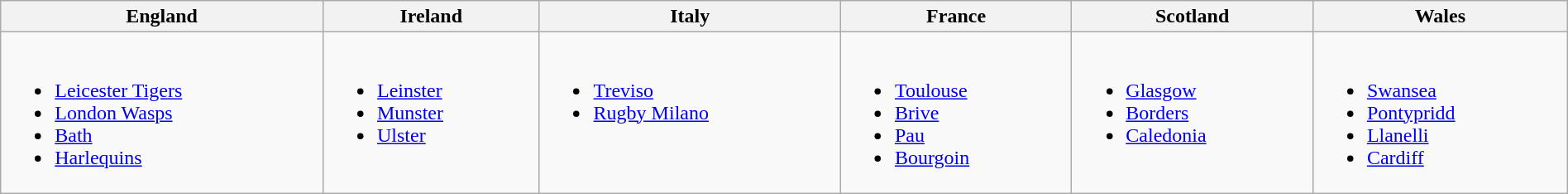<table class="wikitable" width=100%>
<tr>
<th> England</th>
<th> Ireland</th>
<th> Italy</th>
<th> France</th>
<th> Scotland</th>
<th> Wales</th>
</tr>
<tr valign=top>
<td><br><ul><li><a href='#'>Leicester Tigers</a></li><li><a href='#'>London Wasps</a></li><li><a href='#'>Bath</a></li><li><a href='#'>Harlequins</a></li></ul></td>
<td><br><ul><li><a href='#'>Leinster</a></li><li><a href='#'>Munster</a></li><li><a href='#'>Ulster</a></li></ul></td>
<td><br><ul><li><a href='#'>Treviso</a></li><li><a href='#'>Rugby Milano</a></li></ul></td>
<td><br><ul><li><a href='#'>Toulouse</a></li><li><a href='#'>Brive</a></li><li><a href='#'>Pau</a></li><li><a href='#'>Bourgoin</a></li></ul></td>
<td><br><ul><li><a href='#'>Glasgow</a></li><li><a href='#'>Borders</a></li><li><a href='#'>Caledonia</a></li></ul></td>
<td><br><ul><li><a href='#'>Swansea</a></li><li><a href='#'>Pontypridd</a></li><li><a href='#'>Llanelli</a></li><li><a href='#'>Cardiff</a></li></ul></td>
</tr>
</table>
